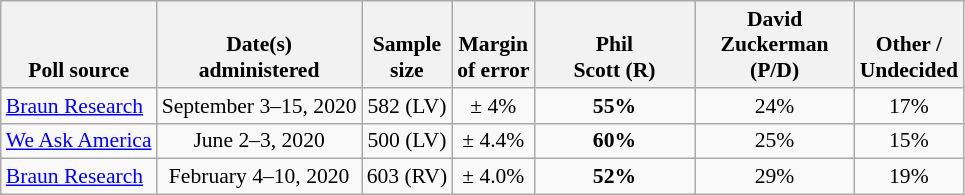<table class="wikitable" style="font-size:90%;text-align:center;">
<tr valign=bottom>
<th>Poll source</th>
<th>Date(s)<br>administered</th>
<th>Sample<br>size</th>
<th>Margin<br>of error</th>
<th style="width:100px;">Phil<br>Scott (R)</th>
<th style="width:100px;">David<br>Zuckerman (P/D)</th>
<th>Other /<br>Undecided</th>
</tr>
<tr>
<td style="text-align:left;"><a href='#'>Braun Research</a></td>
<td>September 3–15, 2020</td>
<td>582 (LV)</td>
<td>± 4%</td>
<td><strong>55%</strong></td>
<td>24%</td>
<td>17%</td>
</tr>
<tr>
<td style="text-align:left;"><a href='#'>We Ask America</a></td>
<td>June 2–3, 2020</td>
<td>500 (LV)</td>
<td>± 4.4%</td>
<td><strong>60%</strong></td>
<td>25%</td>
<td>15%</td>
</tr>
<tr>
<td style="text-align:left;"><a href='#'>Braun Research</a></td>
<td>February 4–10, 2020</td>
<td>603 (RV)</td>
<td>± 4.0%</td>
<td><strong>52%</strong></td>
<td>29%</td>
<td>19%</td>
</tr>
</table>
